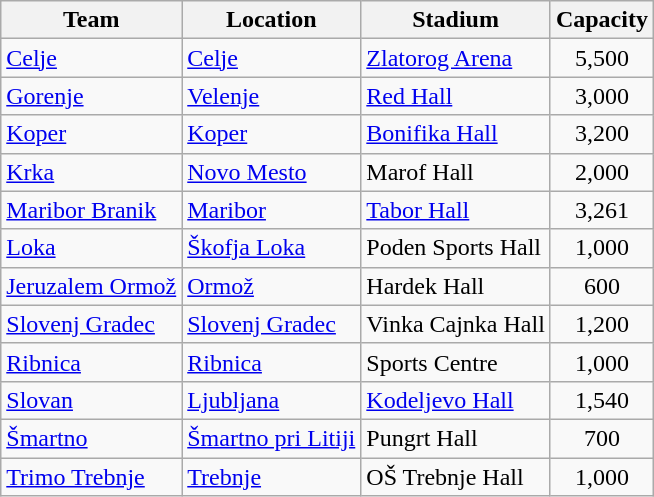<table class="wikitable sortable" style="text-align: left;">
<tr>
<th>Team</th>
<th>Location</th>
<th>Stadium</th>
<th>Capacity</th>
</tr>
<tr>
<td><a href='#'>Celje</a></td>
<td><a href='#'>Celje</a></td>
<td><a href='#'>Zlatorog Arena</a></td>
<td align="center">5,500</td>
</tr>
<tr>
<td><a href='#'>Gorenje</a></td>
<td><a href='#'>Velenje</a></td>
<td><a href='#'>Red Hall</a></td>
<td align="center">3,000</td>
</tr>
<tr>
<td><a href='#'>Koper</a></td>
<td><a href='#'>Koper</a></td>
<td><a href='#'>Bonifika Hall</a></td>
<td align="center">3,200</td>
</tr>
<tr>
<td><a href='#'>Krka</a></td>
<td><a href='#'>Novo Mesto</a></td>
<td>Marof Hall</td>
<td align="center">2,000</td>
</tr>
<tr>
<td><a href='#'>Maribor Branik</a></td>
<td><a href='#'>Maribor</a></td>
<td><a href='#'>Tabor Hall</a></td>
<td align="center">3,261</td>
</tr>
<tr>
<td><a href='#'>Loka</a></td>
<td><a href='#'>Škofja Loka</a></td>
<td>Poden Sports Hall</td>
<td align="center">1,000</td>
</tr>
<tr>
<td><a href='#'>Jeruzalem Ormož</a></td>
<td><a href='#'>Ormož</a></td>
<td>Hardek Hall</td>
<td align="center">600</td>
</tr>
<tr>
<td><a href='#'>Slovenj Gradec</a></td>
<td><a href='#'>Slovenj Gradec</a></td>
<td>Vinka Cajnka Hall</td>
<td align="center">1,200</td>
</tr>
<tr>
<td><a href='#'>Ribnica</a></td>
<td><a href='#'>Ribnica</a></td>
<td>Sports Centre</td>
<td align="center">1,000</td>
</tr>
<tr>
<td><a href='#'>Slovan</a></td>
<td><a href='#'>Ljubljana</a></td>
<td><a href='#'>Kodeljevo Hall</a></td>
<td align="center">1,540</td>
</tr>
<tr>
<td><a href='#'>Šmartno</a></td>
<td><a href='#'>Šmartno pri Litiji</a></td>
<td>Pungrt Hall</td>
<td align="center">700</td>
</tr>
<tr>
<td><a href='#'>Trimo Trebnje</a></td>
<td><a href='#'>Trebnje</a></td>
<td>OŠ Trebnje Hall</td>
<td align="center">1,000</td>
</tr>
</table>
